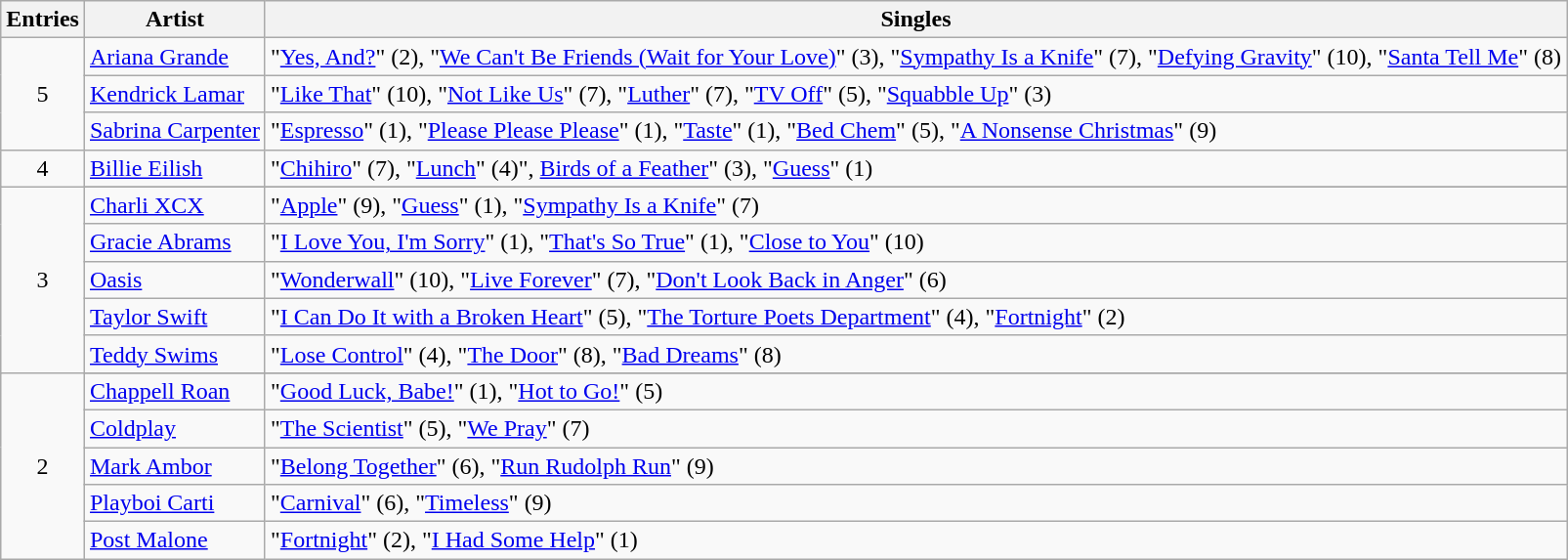<table class="wikitable sortable">
<tr>
<th>Entries</th>
<th>Artist</th>
<th>Singles</th>
</tr>
<tr>
<td style="text-align: center;" rowspan="3">5</td>
<td><a href='#'>Ariana Grande</a></td>
<td>"<a href='#'>Yes, And?</a>" (2), "<a href='#'>We Can't Be Friends (Wait for Your Love)</a>" (3), "<a href='#'>Sympathy Is a Knife</a>" (7), "<a href='#'>Defying Gravity</a>" (10), "<a href='#'>Santa Tell Me</a>" (8)</td>
</tr>
<tr>
<td><a href='#'>Kendrick Lamar</a></td>
<td>"<a href='#'>Like That</a>" (10), "<a href='#'>Not Like Us</a>" (7), "<a href='#'>Luther</a>" (7), "<a href='#'>TV Off</a>" (5), "<a href='#'>Squabble Up</a>" (3)</td>
</tr>
<tr>
<td><a href='#'>Sabrina Carpenter</a></td>
<td>"<a href='#'>Espresso</a>" (1), "<a href='#'>Please Please Please</a>" (1), "<a href='#'>Taste</a>" (1), "<a href='#'>Bed Chem</a>" (5), "<a href='#'>A Nonsense Christmas</a>" (9)</td>
</tr>
<tr>
<td style="text-align: center;">4</td>
<td><a href='#'>Billie Eilish</a></td>
<td>"<a href='#'>Chihiro</a>" (7), "<a href='#'>Lunch</a>" (4)", <a href='#'>Birds of a Feather</a>" (3), "<a href='#'>Guess</a>" (1)</td>
</tr>
<tr>
<td style="text-align: center;" rowspan="6">3</td>
</tr>
<tr>
<td><a href='#'>Charli XCX</a></td>
<td>"<a href='#'>Apple</a>" (9), "<a href='#'>Guess</a>" (1), "<a href='#'>Sympathy Is a Knife</a>" (7)</td>
</tr>
<tr>
<td><a href='#'>Gracie Abrams</a></td>
<td>"<a href='#'>I Love You, I'm Sorry</a>" (1), "<a href='#'>That's So True</a>" (1), "<a href='#'>Close to You</a>" (10)</td>
</tr>
<tr>
<td><a href='#'>Oasis</a></td>
<td>"<a href='#'>Wonderwall</a>" (10), "<a href='#'>Live Forever</a>" (7), "<a href='#'>Don't Look Back in Anger</a>" (6)</td>
</tr>
<tr>
<td><a href='#'>Taylor Swift</a></td>
<td>"<a href='#'>I Can Do It with a Broken Heart</a>" (5), "<a href='#'>The Torture Poets Department</a>" (4), "<a href='#'>Fortnight</a>" (2)</td>
</tr>
<tr>
<td><a href='#'>Teddy Swims</a></td>
<td>"<a href='#'>Lose Control</a>" (4), "<a href='#'>The Door</a>" (8), "<a href='#'>Bad Dreams</a>" (8)</td>
</tr>
<tr>
<td style="text-align: center;" rowspan="6">2</td>
</tr>
<tr>
<td><a href='#'>Chappell Roan</a></td>
<td>"<a href='#'>Good Luck, Babe!</a>" (1), "<a href='#'>Hot to Go!</a>" (5)</td>
</tr>
<tr>
<td><a href='#'>Coldplay</a></td>
<td>"<a href='#'>The Scientist</a>" (5), "<a href='#'>We Pray</a>" (7)</td>
</tr>
<tr>
<td><a href='#'>Mark Ambor</a></td>
<td>"<a href='#'>Belong Together</a>" (6), "<a href='#'>Run Rudolph Run</a>" (9)</td>
</tr>
<tr>
<td><a href='#'>Playboi Carti</a></td>
<td>"<a href='#'>Carnival</a>" (6), "<a href='#'>Timeless</a>" (9)</td>
</tr>
<tr>
<td><a href='#'>Post Malone</a></td>
<td>"<a href='#'>Fortnight</a>" (2), "<a href='#'>I Had Some Help</a>" (1)</td>
</tr>
</table>
